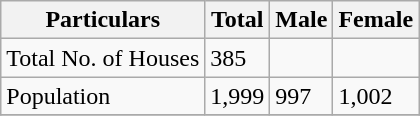<table class="wikitable sortable">
<tr>
<th>Particulars</th>
<th>Total</th>
<th>Male</th>
<th>Female</th>
</tr>
<tr>
<td>Total No. of Houses</td>
<td>385</td>
<td></td>
<td></td>
</tr>
<tr>
<td>Population</td>
<td>1,999</td>
<td>997</td>
<td>1,002</td>
</tr>
<tr>
</tr>
</table>
